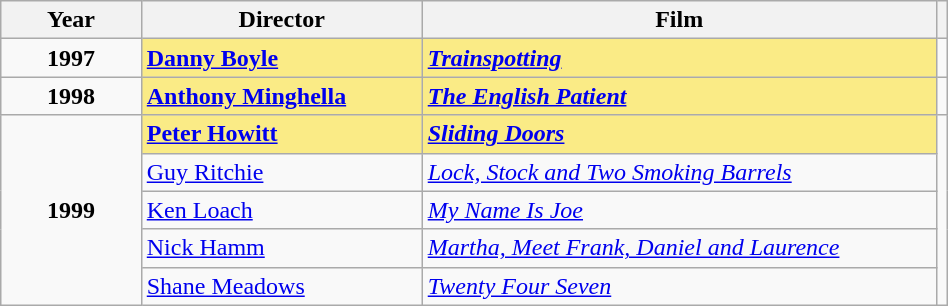<table class="wikitable" width="50%">
<tr>
<th width="15%">Year</th>
<th width="30%">Director</th>
<th width="60%">Film</th>
<th width="2%"></th>
</tr>
<tr>
<td style="text-align:center"><strong>1997<br> </strong></td>
<td style="background:#FAEB86"><strong><a href='#'>Danny Boyle</a></strong></td>
<td style="background:#FAEB86"><strong><em><a href='#'>Trainspotting</a></em></strong></td>
<td style="text-align:center"></td>
</tr>
<tr>
<td style="text-align:center"><strong>1998<br> </strong></td>
<td style="background:#FAEB86"><strong><a href='#'>Anthony Minghella</a></strong></td>
<td style="background:#FAEB86"><strong><em><a href='#'>The English Patient</a></em></strong></td>
<td style="text-align:center"></td>
</tr>
<tr>
<td rowspan="5" style="text-align:center"><strong>1999<br> </strong></td>
<td style="background:#FAEB86"><strong><a href='#'>Peter Howitt</a></strong></td>
<td style="background:#FAEB86"><strong><em><a href='#'>Sliding Doors</a></em></strong></td>
<td rowspan="5" style="text-align:center"></td>
</tr>
<tr>
<td><a href='#'>Guy Ritchie</a></td>
<td><em><a href='#'>Lock, Stock and Two Smoking Barrels</a></em></td>
</tr>
<tr>
<td><a href='#'>Ken Loach</a></td>
<td><em><a href='#'>My Name Is Joe</a></em></td>
</tr>
<tr>
<td><a href='#'>Nick Hamm</a></td>
<td><em><a href='#'>Martha, Meet Frank, Daniel and Laurence</a></em></td>
</tr>
<tr>
<td><a href='#'>Shane Meadows</a></td>
<td><em><a href='#'>Twenty Four Seven</a></em></td>
</tr>
</table>
